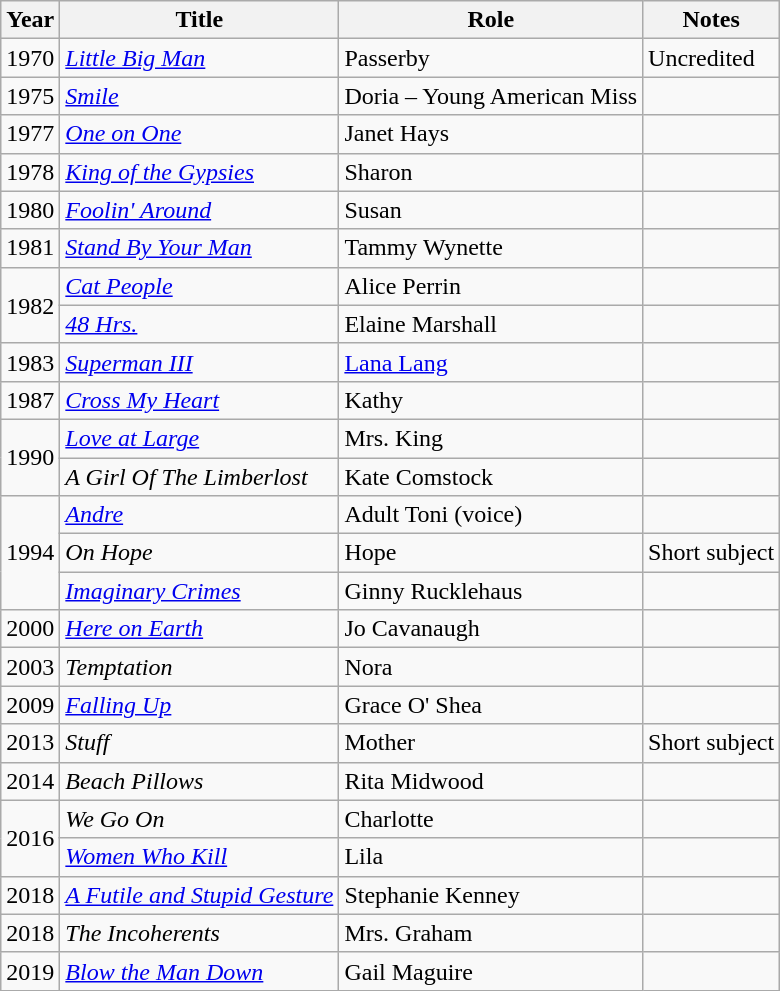<table class="wikitable sortable">
<tr>
<th>Year</th>
<th>Title</th>
<th>Role</th>
<th>Notes</th>
</tr>
<tr>
<td>1970</td>
<td><em><a href='#'>Little Big Man</a></em></td>
<td>Passerby</td>
<td>Uncredited</td>
</tr>
<tr>
<td>1975</td>
<td><em><a href='#'>Smile</a></em></td>
<td>Doria – Young American Miss</td>
<td></td>
</tr>
<tr>
<td>1977</td>
<td><em><a href='#'>One on One</a></em></td>
<td>Janet Hays</td>
<td></td>
</tr>
<tr>
<td>1978</td>
<td><em><a href='#'>King of the Gypsies</a></em></td>
<td>Sharon</td>
<td></td>
</tr>
<tr>
<td>1980</td>
<td><em><a href='#'>Foolin' Around</a></em></td>
<td>Susan</td>
<td></td>
</tr>
<tr>
<td>1981</td>
<td><em><a href='#'>Stand By Your Man</a></em></td>
<td>Tammy Wynette</td>
<td></td>
</tr>
<tr>
<td rowspan="2">1982</td>
<td><em><a href='#'>Cat People</a></em></td>
<td>Alice Perrin</td>
<td></td>
</tr>
<tr>
<td><em><a href='#'>48 Hrs.</a></em></td>
<td>Elaine Marshall</td>
<td></td>
</tr>
<tr>
<td>1983</td>
<td><em><a href='#'>Superman III</a></em></td>
<td><a href='#'>Lana Lang</a></td>
<td></td>
</tr>
<tr>
<td>1987</td>
<td><em><a href='#'>Cross My Heart</a></em></td>
<td>Kathy</td>
<td></td>
</tr>
<tr>
<td rowspan="2">1990</td>
<td><em><a href='#'>Love at Large</a></em></td>
<td>Mrs. King</td>
<td></td>
</tr>
<tr>
<td><em>A Girl Of The Limberlost</em></td>
<td>Kate Comstock</td>
<td></td>
</tr>
<tr>
<td rowspan="3">1994</td>
<td><em><a href='#'>Andre</a></em></td>
<td>Adult Toni (voice)</td>
<td></td>
</tr>
<tr>
<td><em>On Hope</em></td>
<td>Hope</td>
<td>Short subject</td>
</tr>
<tr>
<td><em><a href='#'>Imaginary Crimes</a></em></td>
<td>Ginny Rucklehaus</td>
<td></td>
</tr>
<tr>
<td>2000</td>
<td><em><a href='#'>Here on Earth</a></em></td>
<td>Jo Cavanaugh</td>
<td></td>
</tr>
<tr>
<td>2003</td>
<td><em>Temptation</em></td>
<td>Nora</td>
<td></td>
</tr>
<tr>
<td>2009</td>
<td><em><a href='#'>Falling Up</a></em></td>
<td>Grace O' Shea</td>
<td></td>
</tr>
<tr>
<td>2013</td>
<td><em>Stuff</em></td>
<td>Mother</td>
<td>Short subject</td>
</tr>
<tr>
<td>2014</td>
<td><em>Beach Pillows</em></td>
<td>Rita Midwood</td>
<td></td>
</tr>
<tr>
<td rowspan="2">2016</td>
<td><em>We Go On</em></td>
<td>Charlotte</td>
<td></td>
</tr>
<tr>
<td><em><a href='#'>Women Who Kill</a></em></td>
<td>Lila</td>
<td></td>
</tr>
<tr>
<td>2018</td>
<td><em><a href='#'>A Futile and Stupid Gesture</a></em></td>
<td>Stephanie Kenney</td>
<td></td>
</tr>
<tr>
<td>2018</td>
<td><em>The Incoherents</em></td>
<td>Mrs. Graham</td>
<td></td>
</tr>
<tr>
<td>2019</td>
<td><em><a href='#'>Blow the Man Down</a></em></td>
<td>Gail Maguire</td>
<td></td>
</tr>
</table>
